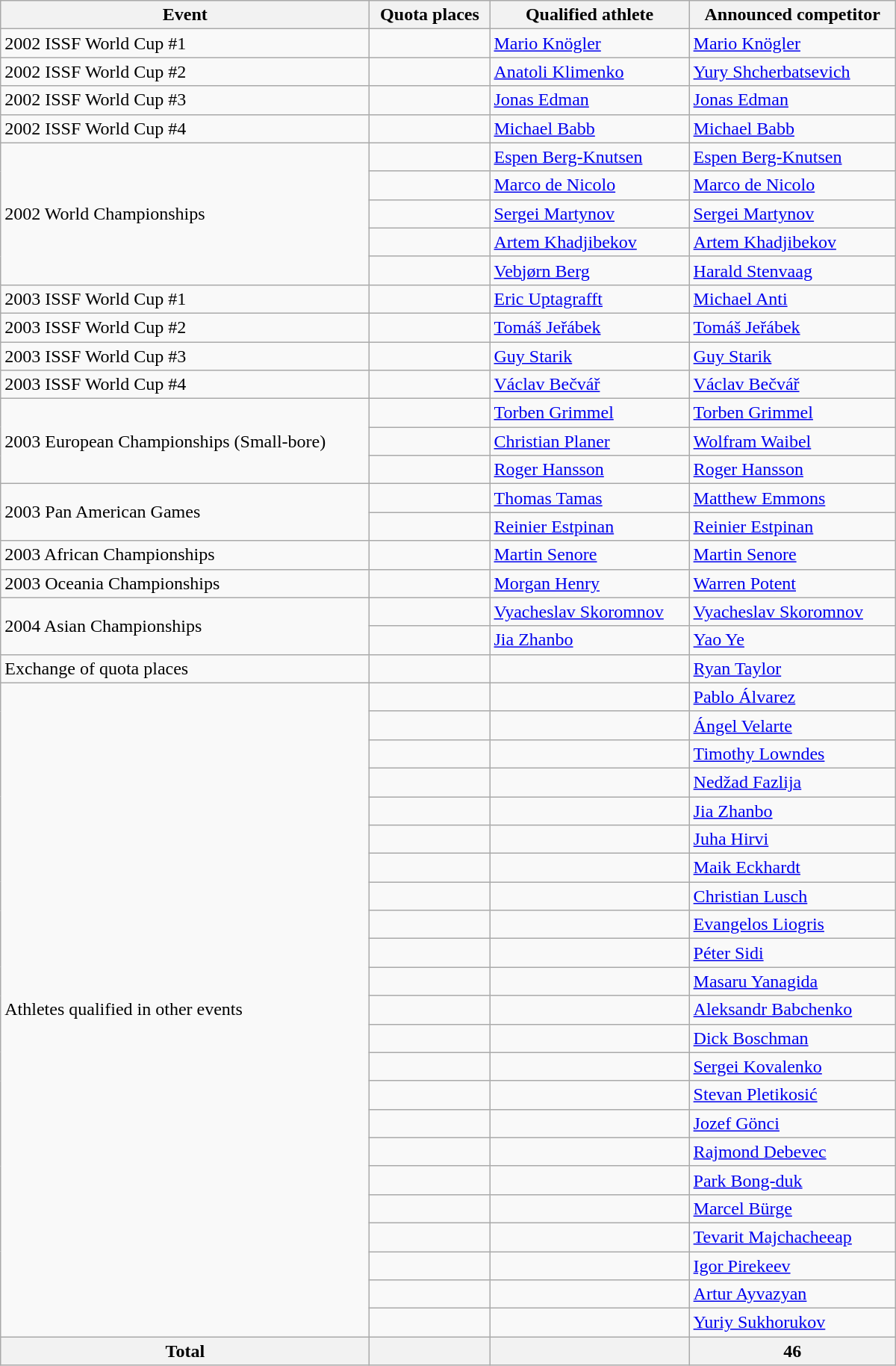<table class=wikitable style="text-align:left" width=800>
<tr>
<th>Event</th>
<th>Quota places</th>
<th>Qualified athlete</th>
<th>Announced competitor</th>
</tr>
<tr>
<td>2002 ISSF World Cup #1</td>
<td></td>
<td><a href='#'>Mario Knögler</a></td>
<td><a href='#'>Mario Knögler</a></td>
</tr>
<tr>
<td>2002 ISSF World Cup #2</td>
<td></td>
<td><a href='#'>Anatoli Klimenko</a></td>
<td><a href='#'>Yury Shcherbatsevich</a></td>
</tr>
<tr>
<td>2002 ISSF World Cup #3</td>
<td></td>
<td><a href='#'>Jonas Edman</a></td>
<td><a href='#'>Jonas Edman</a></td>
</tr>
<tr>
<td>2002 ISSF World Cup #4</td>
<td></td>
<td><a href='#'>Michael Babb</a></td>
<td><a href='#'>Michael Babb</a></td>
</tr>
<tr>
<td rowspan=5>2002 World Championships</td>
<td></td>
<td><a href='#'>Espen Berg-Knutsen</a></td>
<td><a href='#'>Espen Berg-Knutsen</a></td>
</tr>
<tr>
<td></td>
<td><a href='#'>Marco de Nicolo</a></td>
<td><a href='#'>Marco de Nicolo</a></td>
</tr>
<tr>
<td></td>
<td><a href='#'>Sergei Martynov</a></td>
<td><a href='#'>Sergei Martynov</a></td>
</tr>
<tr>
<td></td>
<td><a href='#'>Artem Khadjibekov</a></td>
<td><a href='#'>Artem Khadjibekov</a></td>
</tr>
<tr>
<td></td>
<td><a href='#'>Vebjørn Berg</a></td>
<td><a href='#'>Harald Stenvaag</a></td>
</tr>
<tr>
<td>2003 ISSF World Cup #1</td>
<td></td>
<td><a href='#'>Eric Uptagrafft</a></td>
<td><a href='#'>Michael Anti</a></td>
</tr>
<tr>
<td>2003 ISSF World Cup #2</td>
<td></td>
<td><a href='#'>Tomáš Jeřábek</a></td>
<td><a href='#'>Tomáš Jeřábek</a></td>
</tr>
<tr>
<td>2003 ISSF World Cup #3</td>
<td></td>
<td><a href='#'>Guy Starik</a></td>
<td><a href='#'>Guy Starik</a></td>
</tr>
<tr>
<td>2003 ISSF World Cup #4</td>
<td></td>
<td><a href='#'>Václav Bečvář</a></td>
<td><a href='#'>Václav Bečvář</a></td>
</tr>
<tr>
<td rowspan=3>2003 European Championships (Small-bore)</td>
<td></td>
<td><a href='#'>Torben Grimmel</a></td>
<td><a href='#'>Torben Grimmel</a></td>
</tr>
<tr>
<td></td>
<td><a href='#'>Christian Planer</a></td>
<td><a href='#'>Wolfram Waibel</a></td>
</tr>
<tr>
<td></td>
<td><a href='#'>Roger Hansson</a></td>
<td><a href='#'>Roger Hansson</a></td>
</tr>
<tr>
<td rowspan=2>2003 Pan American Games</td>
<td></td>
<td><a href='#'>Thomas Tamas</a></td>
<td><a href='#'>Matthew Emmons</a></td>
</tr>
<tr>
<td></td>
<td><a href='#'>Reinier Estpinan</a></td>
<td><a href='#'>Reinier Estpinan</a></td>
</tr>
<tr>
<td>2003 African Championships</td>
<td></td>
<td><a href='#'>Martin Senore</a></td>
<td><a href='#'>Martin Senore</a></td>
</tr>
<tr>
<td>2003 Oceania Championships</td>
<td></td>
<td><a href='#'>Morgan Henry</a></td>
<td><a href='#'>Warren Potent</a></td>
</tr>
<tr>
<td rowspan=2>2004 Asian Championships</td>
<td></td>
<td><a href='#'>Vyacheslav Skoromnov</a></td>
<td><a href='#'>Vyacheslav Skoromnov</a></td>
</tr>
<tr>
<td></td>
<td><a href='#'>Jia Zhanbo</a></td>
<td><a href='#'>Yao Ye</a></td>
</tr>
<tr>
<td>Exchange of quota places</td>
<td></td>
<td></td>
<td><a href='#'>Ryan Taylor</a></td>
</tr>
<tr>
<td rowspan=23>Athletes qualified in other events</td>
<td></td>
<td></td>
<td><a href='#'>Pablo Álvarez</a></td>
</tr>
<tr>
<td></td>
<td></td>
<td><a href='#'>Ángel Velarte</a></td>
</tr>
<tr>
<td></td>
<td></td>
<td><a href='#'>Timothy Lowndes</a></td>
</tr>
<tr>
<td></td>
<td></td>
<td><a href='#'>Nedžad Fazlija</a></td>
</tr>
<tr>
<td></td>
<td></td>
<td><a href='#'>Jia Zhanbo</a></td>
</tr>
<tr>
<td></td>
<td></td>
<td><a href='#'>Juha Hirvi</a></td>
</tr>
<tr>
<td></td>
<td></td>
<td><a href='#'>Maik Eckhardt</a></td>
</tr>
<tr>
<td></td>
<td></td>
<td><a href='#'>Christian Lusch</a></td>
</tr>
<tr>
<td></td>
<td></td>
<td><a href='#'>Evangelos Liogris</a></td>
</tr>
<tr>
<td></td>
<td></td>
<td><a href='#'>Péter Sidi</a></td>
</tr>
<tr>
<td></td>
<td></td>
<td><a href='#'>Masaru Yanagida</a></td>
</tr>
<tr>
<td></td>
<td></td>
<td><a href='#'>Aleksandr Babchenko</a></td>
</tr>
<tr>
<td></td>
<td></td>
<td><a href='#'>Dick Boschman</a></td>
</tr>
<tr>
<td></td>
<td></td>
<td><a href='#'>Sergei Kovalenko</a></td>
</tr>
<tr>
<td></td>
<td></td>
<td><a href='#'>Stevan Pletikosić</a></td>
</tr>
<tr>
<td></td>
<td></td>
<td><a href='#'>Jozef Gönci</a></td>
</tr>
<tr>
<td></td>
<td></td>
<td><a href='#'>Rajmond Debevec</a></td>
</tr>
<tr>
<td></td>
<td></td>
<td><a href='#'>Park Bong-duk</a></td>
</tr>
<tr>
<td></td>
<td></td>
<td><a href='#'>Marcel Bürge</a></td>
</tr>
<tr>
<td></td>
<td></td>
<td><a href='#'>Tevarit Majchacheeap</a></td>
</tr>
<tr>
<td></td>
<td></td>
<td><a href='#'>Igor Pirekeev</a></td>
</tr>
<tr>
<td></td>
<td></td>
<td><a href='#'>Artur Ayvazyan</a></td>
</tr>
<tr>
<td></td>
<td></td>
<td><a href='#'>Yuriy Sukhorukov</a></td>
</tr>
<tr>
<th>Total</th>
<th></th>
<th></th>
<th>46</th>
</tr>
</table>
